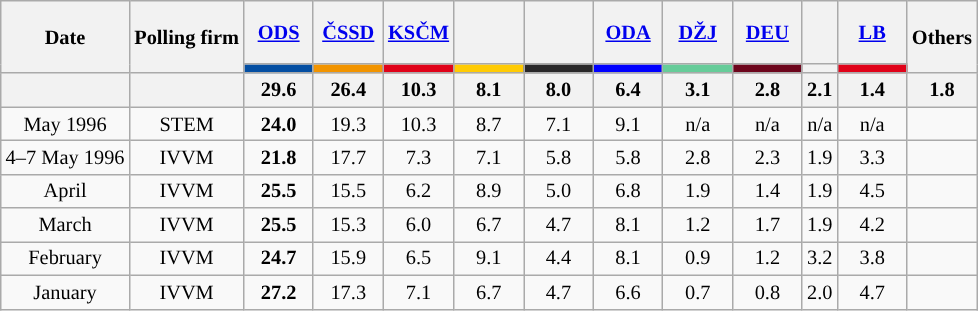<table class="wikitable" style="text-align:center; font-size:85%; line-height:16px;">
<tr style="height:42px;">
<th rowspan=2>Date</th>
<th rowspan=2>Polling firm</th>
<th><a href='#'><span>ODS</span></a></th>
<th><a href='#'><span>ČSSD</span></a></th>
<th><a href='#'><span>KSČM</span></a></th>
<th></th>
<th></th>
<th><a href='#'><span>ODA</span></a></th>
<th><a href='#'><span>DŽJ</span></a></th>
<th><a href='#'><span>DEU</span></a></th>
<th></th>
<th><a href='#'><span>LB</span></a></th>
<th style="width:40px;" rowspan="2">Others</th>
</tr>
<tr>
<th style="color:inherit;background:#034EA2; width:40px;"></th>
<th style="color:inherit;background:#F29400; width:40px;"></th>
<th style="color:inherit;background:#E00219; width:40px;"></th>
<th style="color:inherit;background:#FFCB03; width:40px;"></th>
<th style="color:inherit;background:#292829; width:40px;"></th>
<th style="color:inherit;background:#0000FF; width:40px;"></th>
<th style="color:inherit;background:#66CC99; width:40px;"></th>
<th style="color:inherit;background:#6D051C; width:40px;"></th>
<th style="color:inherit;background:"></th>
<th style="color:inherit;background:#E00219; width:40px;"></th>
</tr>
<tr>
<th></th>
<th></th>
<th><strong>29.6</strong></th>
<th>26.4</th>
<th>10.3</th>
<th>8.1</th>
<th>8.0</th>
<th>6.4</th>
<th>3.1</th>
<th>2.8</th>
<th>2.1</th>
<th>1.4</th>
<th>1.8</th>
</tr>
<tr>
<td>May 1996</td>
<td>STEM</td>
<td><strong>24.0</strong></td>
<td>19.3</td>
<td>10.3</td>
<td>8.7</td>
<td>7.1</td>
<td>9.1</td>
<td>n/a</td>
<td>n/a</td>
<td>n/a</td>
<td>n/a</td>
<td></td>
</tr>
<tr>
<td>4–7 May 1996</td>
<td>IVVM</td>
<td><strong>21.8</strong></td>
<td>17.7</td>
<td>7.3</td>
<td>7.1</td>
<td>5.8</td>
<td>5.8</td>
<td>2.8</td>
<td>2.3</td>
<td>1.9</td>
<td>3.3</td>
<td></td>
</tr>
<tr>
<td>April</td>
<td>IVVM</td>
<td><strong>25.5</strong></td>
<td>15.5</td>
<td>6.2</td>
<td>8.9</td>
<td>5.0</td>
<td>6.8</td>
<td>1.9</td>
<td>1.4</td>
<td>1.9</td>
<td>4.5</td>
<td></td>
</tr>
<tr>
<td>March</td>
<td>IVVM</td>
<td><strong>25.5</strong></td>
<td>15.3</td>
<td>6.0</td>
<td>6.7</td>
<td>4.7</td>
<td>8.1</td>
<td>1.2</td>
<td>1.7</td>
<td>1.9</td>
<td>4.2</td>
<td></td>
</tr>
<tr>
<td>February</td>
<td>IVVM</td>
<td><strong>24.7</strong></td>
<td>15.9</td>
<td>6.5</td>
<td>9.1</td>
<td>4.4</td>
<td>8.1</td>
<td>0.9</td>
<td>1.2</td>
<td>3.2</td>
<td>3.8</td>
<td></td>
</tr>
<tr>
<td>January</td>
<td>IVVM</td>
<td><strong>27.2</strong></td>
<td>17.3</td>
<td>7.1</td>
<td>6.7</td>
<td>4.7</td>
<td>6.6</td>
<td>0.7</td>
<td>0.8</td>
<td>2.0</td>
<td>4.7</td>
<td></td>
</tr>
</table>
